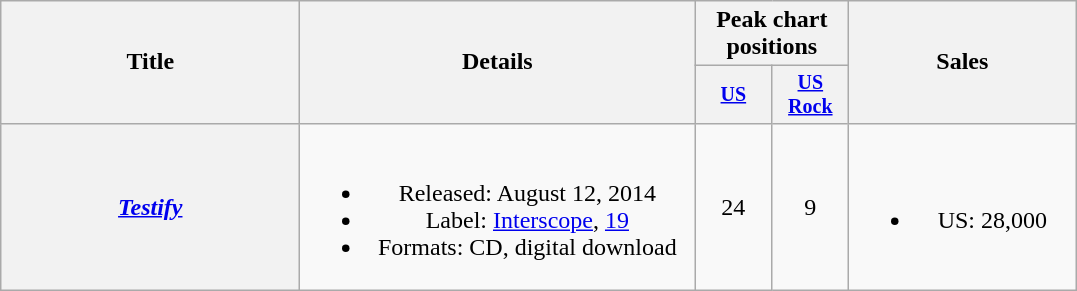<table class="wikitable plainrowheaders" style="text-align:center;">
<tr>
<th rowspan="2" style="width:12em;">Title</th>
<th rowspan="2" style="width:16em;">Details</th>
<th colspan="2">Peak chart positions</th>
<th rowspan="2" style="width:9em;">Sales</th>
</tr>
<tr style="font-size:smaller;">
<th style="width:45px;"><a href='#'>US</a></th>
<th style="width:45px;"><a href='#'>US<br>Rock</a></th>
</tr>
<tr>
<th scope="row"><em><a href='#'>Testify</a></em></th>
<td><br><ul><li>Released: August 12, 2014</li><li>Label: <a href='#'>Interscope</a>, <a href='#'>19</a></li><li>Formats: CD, digital download</li></ul></td>
<td>24</td>
<td>9</td>
<td><br><ul><li>US: 28,000</li></ul></td>
</tr>
</table>
